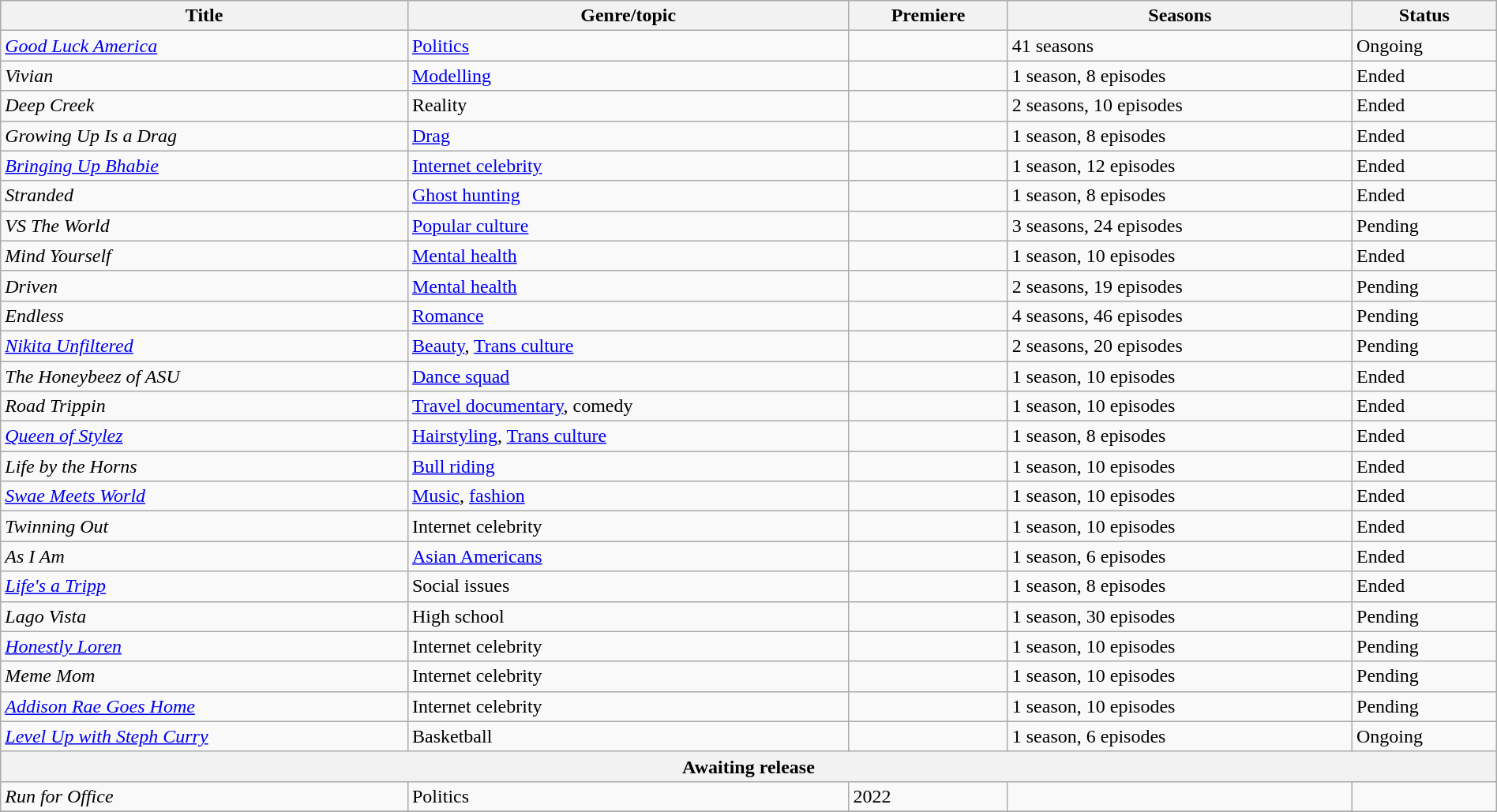<table class="wikitable sortable" style="width:100%;">
<tr>
<th>Title</th>
<th>Genre/topic</th>
<th>Premiere</th>
<th>Seasons</th>
<th>Status</th>
</tr>
<tr>
<td><em><a href='#'>Good Luck America</a></em></td>
<td><a href='#'>Politics</a></td>
<td></td>
<td>41 seasons</td>
<td>Ongoing</td>
</tr>
<tr>
<td><em>Vivian</em></td>
<td><a href='#'>Modelling</a></td>
<td></td>
<td>1 season, 8 episodes</td>
<td>Ended</td>
</tr>
<tr>
<td><em>Deep Creek</em></td>
<td>Reality</td>
<td></td>
<td>2 seasons, 10 episodes</td>
<td>Ended</td>
</tr>
<tr>
<td><em>Growing Up Is a Drag</em></td>
<td><a href='#'>Drag</a></td>
<td></td>
<td>1 season, 8 episodes</td>
<td>Ended</td>
</tr>
<tr>
<td><em><a href='#'>Bringing Up Bhabie</a></em></td>
<td><a href='#'>Internet celebrity</a></td>
<td></td>
<td>1 season, 12 episodes</td>
<td>Ended</td>
</tr>
<tr>
<td><em>Stranded</em></td>
<td><a href='#'>Ghost hunting</a></td>
<td></td>
<td>1 season, 8 episodes</td>
<td>Ended</td>
</tr>
<tr>
<td><em>VS The World</em></td>
<td><a href='#'>Popular culture</a></td>
<td></td>
<td>3 seasons, 24 episodes</td>
<td>Pending</td>
</tr>
<tr>
<td><em>Mind Yourself</em></td>
<td><a href='#'>Mental health</a></td>
<td></td>
<td>1 season, 10 episodes</td>
<td>Ended</td>
</tr>
<tr>
<td><em>Driven</em></td>
<td><a href='#'>Mental health</a></td>
<td></td>
<td>2 seasons, 19 episodes</td>
<td>Pending</td>
</tr>
<tr>
<td><em>Endless</em></td>
<td><a href='#'>Romance</a></td>
<td></td>
<td>4 seasons, 46 episodes</td>
<td>Pending</td>
</tr>
<tr>
<td><em><a href='#'>Nikita Unfiltered</a></em></td>
<td><a href='#'>Beauty</a>, <a href='#'>Trans culture</a></td>
<td></td>
<td>2 seasons, 20 episodes</td>
<td>Pending</td>
</tr>
<tr>
<td><em>The Honeybeez of ASU</em></td>
<td><a href='#'>Dance squad</a></td>
<td></td>
<td>1 season, 10 episodes</td>
<td>Ended</td>
</tr>
<tr>
<td><em>Road Trippin</em></td>
<td><a href='#'>Travel documentary</a>, comedy</td>
<td></td>
<td>1 season, 10 episodes</td>
<td>Ended</td>
</tr>
<tr>
<td><em><a href='#'>Queen of Stylez</a></em></td>
<td><a href='#'>Hairstyling</a>, <a href='#'>Trans culture</a></td>
<td></td>
<td>1 season, 8 episodes</td>
<td>Ended</td>
</tr>
<tr>
<td><em>Life by the Horns</em></td>
<td><a href='#'>Bull riding</a></td>
<td></td>
<td>1 season, 10 episodes</td>
<td>Ended</td>
</tr>
<tr>
<td><em><a href='#'>Swae Meets World</a></em></td>
<td><a href='#'>Music</a>, <a href='#'>fashion</a></td>
<td></td>
<td>1 season, 10 episodes</td>
<td>Ended</td>
</tr>
<tr>
<td><em>Twinning Out</em></td>
<td>Internet celebrity</td>
<td></td>
<td>1 season, 10 episodes</td>
<td>Ended</td>
</tr>
<tr>
<td><em>As I Am</em></td>
<td><a href='#'>Asian Americans</a></td>
<td></td>
<td>1 season, 6 episodes</td>
<td>Ended</td>
</tr>
<tr>
<td><em><a href='#'>Life's a Tripp</a></em></td>
<td>Social issues</td>
<td></td>
<td>1 season, 8 episodes</td>
<td>Ended</td>
</tr>
<tr>
<td><em>Lago Vista</em></td>
<td>High school</td>
<td></td>
<td>1 season, 30 episodes</td>
<td>Pending</td>
</tr>
<tr>
<td><em><a href='#'>Honestly Loren</a></em></td>
<td>Internet celebrity</td>
<td></td>
<td>1 season, 10 episodes</td>
<td>Pending</td>
</tr>
<tr>
<td><em>Meme Mom</em></td>
<td>Internet celebrity</td>
<td></td>
<td>1 season, 10 episodes</td>
<td>Pending</td>
</tr>
<tr>
<td><em><a href='#'>Addison Rae Goes Home</a></em></td>
<td>Internet celebrity</td>
<td></td>
<td>1 season, 10 episodes</td>
<td>Pending</td>
</tr>
<tr>
<td><em><a href='#'>Level Up with Steph Curry</a></em></td>
<td>Basketball</td>
<td></td>
<td>1 season, 6 episodes</td>
<td>Ongoing</td>
</tr>
<tr>
<th colspan="5">Awaiting release</th>
</tr>
<tr>
<td><em>Run for Office</em></td>
<td>Politics</td>
<td>2022</td>
<td></td>
</tr>
<tr>
</tr>
</table>
